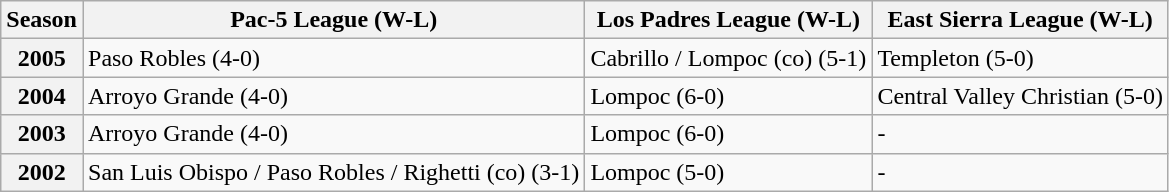<table class="wikitable sortable">
<tr>
<th>Season</th>
<th>Pac-5 League (W-L)</th>
<th>Los Padres League (W-L)</th>
<th>East Sierra League (W-L)</th>
</tr>
<tr>
<th>2005</th>
<td>Paso Robles (4-0)</td>
<td>Cabrillo / Lompoc (co) (5-1)</td>
<td>Templeton (5-0)</td>
</tr>
<tr>
<th>2004</th>
<td>Arroyo Grande (4-0)</td>
<td>Lompoc (6-0)</td>
<td>Central Valley Christian (5-0)</td>
</tr>
<tr>
<th>2003</th>
<td>Arroyo Grande (4-0)</td>
<td>Lompoc (6-0)</td>
<td>-</td>
</tr>
<tr>
<th>2002</th>
<td>San Luis Obispo / Paso Robles / Righetti (co) (3-1)</td>
<td>Lompoc (5-0)</td>
<td>-</td>
</tr>
</table>
